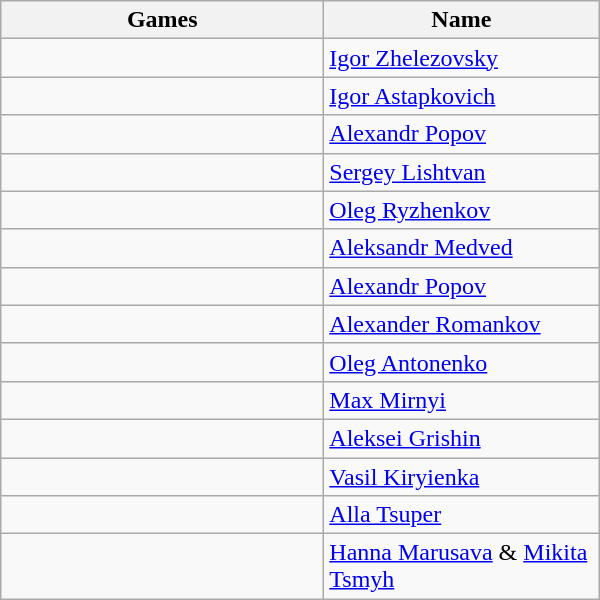<table class="wikitable">
<tr>
<th style="width:13em">Games</th>
<th style="width:11em">Name</th>
</tr>
<tr>
<td></td>
<td><a href='#'>Igor Zhelezovsky</a></td>
</tr>
<tr>
<td></td>
<td><a href='#'>Igor Astapkovich</a></td>
</tr>
<tr>
<td></td>
<td><a href='#'>Alexandr Popov</a></td>
</tr>
<tr>
<td></td>
<td><a href='#'>Sergey Lishtvan</a></td>
</tr>
<tr>
<td></td>
<td><a href='#'>Oleg Ryzhenkov</a></td>
</tr>
<tr>
<td></td>
<td><a href='#'>Aleksandr Medved</a></td>
</tr>
<tr>
<td></td>
<td><a href='#'>Alexandr Popov</a></td>
</tr>
<tr>
<td></td>
<td><a href='#'>Alexander Romankov</a></td>
</tr>
<tr>
<td></td>
<td><a href='#'>Oleg Antonenko</a></td>
</tr>
<tr>
<td></td>
<td><a href='#'>Max Mirnyi</a></td>
</tr>
<tr>
<td></td>
<td><a href='#'>Aleksei Grishin</a></td>
</tr>
<tr>
<td></td>
<td><a href='#'>Vasil Kiryienka</a></td>
</tr>
<tr>
<td></td>
<td><a href='#'>Alla Tsuper</a></td>
</tr>
<tr>
<td></td>
<td><a href='#'>Hanna Marusava</a> & <a href='#'>Mikita Tsmyh</a></td>
</tr>
</table>
